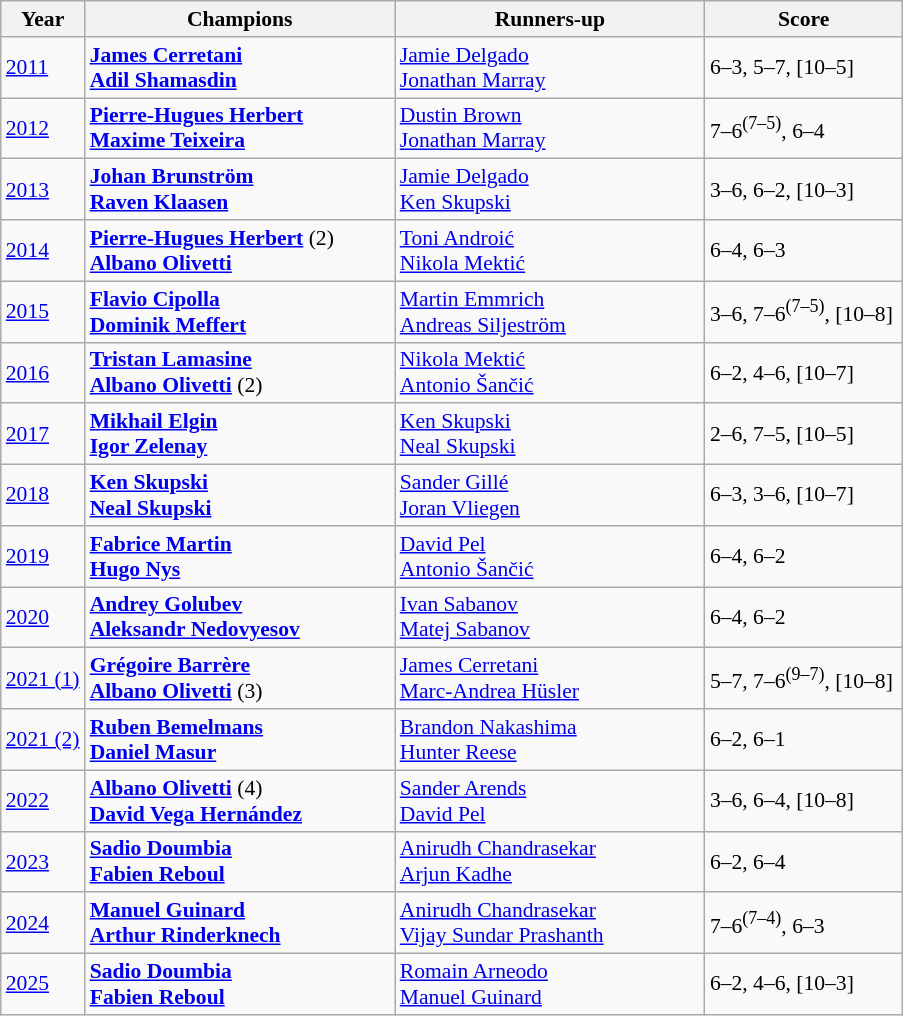<table class="wikitable" style="font-size:90%">
<tr>
<th>Year</th>
<th width="200">Champions</th>
<th width="200">Runners-up</th>
<th width="125">Score</th>
</tr>
<tr>
<td><a href='#'>2011</a></td>
<td> <strong><a href='#'>James Cerretani</a></strong> <br>  <strong><a href='#'>Adil Shamasdin</a></strong></td>
<td> <a href='#'>Jamie Delgado</a> <br>  <a href='#'>Jonathan Marray</a></td>
<td>6–3, 5–7, [10–5]</td>
</tr>
<tr>
<td><a href='#'>2012</a></td>
<td> <strong><a href='#'>Pierre-Hugues Herbert</a></strong> <br>  <strong><a href='#'>Maxime Teixeira</a></strong></td>
<td> <a href='#'>Dustin Brown</a> <br>  <a href='#'>Jonathan Marray</a></td>
<td>7–6<sup>(7–5)</sup>, 6–4</td>
</tr>
<tr>
<td><a href='#'>2013</a></td>
<td> <strong><a href='#'>Johan Brunström</a></strong> <br>  <strong><a href='#'>Raven Klaasen</a></strong></td>
<td> <a href='#'>Jamie Delgado</a> <br>  <a href='#'>Ken Skupski</a></td>
<td>3–6, 6–2, [10–3]</td>
</tr>
<tr>
<td><a href='#'>2014</a></td>
<td> <strong><a href='#'>Pierre-Hugues Herbert</a></strong> (2)<br> <strong><a href='#'>Albano Olivetti</a></strong></td>
<td> <a href='#'>Toni Androić</a><br> <a href='#'>Nikola Mektić</a></td>
<td>6–4, 6–3</td>
</tr>
<tr>
<td><a href='#'>2015</a></td>
<td> <strong><a href='#'>Flavio Cipolla</a></strong><br> <strong><a href='#'>Dominik Meffert</a></strong></td>
<td> <a href='#'>Martin Emmrich</a><br> <a href='#'>Andreas Siljeström</a></td>
<td>3–6, 7–6<sup>(7–5)</sup>, [10–8]</td>
</tr>
<tr>
<td><a href='#'>2016</a></td>
<td> <strong><a href='#'>Tristan Lamasine</a></strong><br> <strong><a href='#'>Albano Olivetti</a></strong> (2)</td>
<td> <a href='#'>Nikola Mektić</a><br> <a href='#'>Antonio Šančić</a></td>
<td>6–2, 4–6, [10–7]</td>
</tr>
<tr>
<td><a href='#'>2017</a></td>
<td> <strong><a href='#'>Mikhail Elgin</a></strong><br> <strong><a href='#'>Igor Zelenay</a></strong></td>
<td> <a href='#'>Ken Skupski</a><br> <a href='#'>Neal Skupski</a></td>
<td>2–6, 7–5, [10–5]</td>
</tr>
<tr>
<td><a href='#'>2018</a></td>
<td> <strong><a href='#'>Ken Skupski</a></strong><br> <strong><a href='#'>Neal Skupski</a></strong></td>
<td> <a href='#'>Sander Gillé</a><br> <a href='#'>Joran Vliegen</a></td>
<td>6–3, 3–6, [10–7]</td>
</tr>
<tr>
<td><a href='#'>2019</a></td>
<td> <strong><a href='#'>Fabrice Martin</a></strong><br> <strong><a href='#'>Hugo Nys</a></strong></td>
<td> <a href='#'>David Pel</a><br> <a href='#'>Antonio Šančić</a></td>
<td>6–4, 6–2</td>
</tr>
<tr>
<td><a href='#'>2020</a></td>
<td> <strong><a href='#'>Andrey Golubev</a></strong><br> <strong><a href='#'>Aleksandr Nedovyesov</a></strong></td>
<td> <a href='#'>Ivan Sabanov</a><br> <a href='#'>Matej Sabanov</a></td>
<td>6–4, 6–2</td>
</tr>
<tr>
<td><a href='#'>2021 (1)</a></td>
<td> <strong><a href='#'>Grégoire Barrère</a></strong><br> <strong><a href='#'>Albano Olivetti</a></strong> (3)</td>
<td> <a href='#'>James Cerretani</a><br> <a href='#'>Marc-Andrea Hüsler</a></td>
<td>5–7, 7–6<sup>(9–7)</sup>, [10–8]</td>
</tr>
<tr>
<td><a href='#'>2021 (2)</a></td>
<td> <strong><a href='#'>Ruben Bemelmans</a></strong><br> <strong><a href='#'>Daniel Masur</a></strong></td>
<td> <a href='#'>Brandon Nakashima</a><br> <a href='#'>Hunter Reese</a></td>
<td>6–2, 6–1</td>
</tr>
<tr>
<td><a href='#'>2022</a></td>
<td> <strong><a href='#'>Albano Olivetti</a></strong> (4)<br> <strong><a href='#'>David Vega Hernández</a></strong></td>
<td> <a href='#'>Sander Arends</a><br> <a href='#'>David Pel</a></td>
<td>3–6, 6–4, [10–8]</td>
</tr>
<tr>
<td><a href='#'>2023</a></td>
<td> <strong><a href='#'>Sadio Doumbia</a></strong><br> <strong><a href='#'>Fabien Reboul</a></strong></td>
<td> <a href='#'>Anirudh Chandrasekar</a><br> <a href='#'>Arjun Kadhe</a></td>
<td>6–2, 6–4</td>
</tr>
<tr>
<td><a href='#'>2024</a></td>
<td> <strong><a href='#'>Manuel Guinard</a></strong><br> <strong><a href='#'>Arthur Rinderknech</a></strong></td>
<td> <a href='#'>Anirudh Chandrasekar</a><br> <a href='#'>Vijay Sundar Prashanth</a></td>
<td>7–6<sup>(7–4)</sup>, 6–3</td>
</tr>
<tr>
<td><a href='#'>2025</a></td>
<td> <strong><a href='#'>Sadio Doumbia</a></strong><br> <strong><a href='#'>Fabien Reboul</a></strong></td>
<td> <a href='#'>Romain Arneodo</a><br> <a href='#'>Manuel Guinard</a></td>
<td>6–2, 4–6, [10–3]</td>
</tr>
</table>
